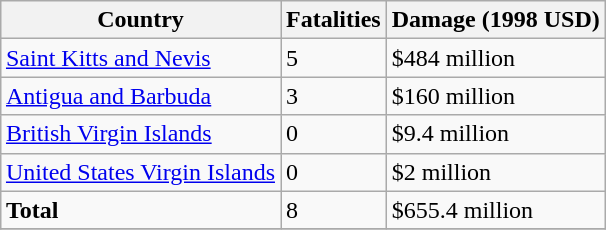<table class="wikitable" align="right">
<tr>
<th>Country</th>
<th>Fatalities</th>
<th>Damage (1998 USD)</th>
</tr>
<tr>
<td><a href='#'>Saint Kitts and Nevis</a></td>
<td>5</td>
<td>$484 million</td>
</tr>
<tr>
<td><a href='#'>Antigua and Barbuda</a></td>
<td>3</td>
<td>$160 million</td>
</tr>
<tr>
<td><a href='#'>British Virgin Islands</a></td>
<td>0</td>
<td>$9.4 million</td>
</tr>
<tr>
<td><a href='#'>United States Virgin Islands</a></td>
<td>0</td>
<td>$2 million</td>
</tr>
<tr>
<td><strong>Total</strong></td>
<td>8</td>
<td>$655.4 million</td>
</tr>
<tr>
</tr>
</table>
